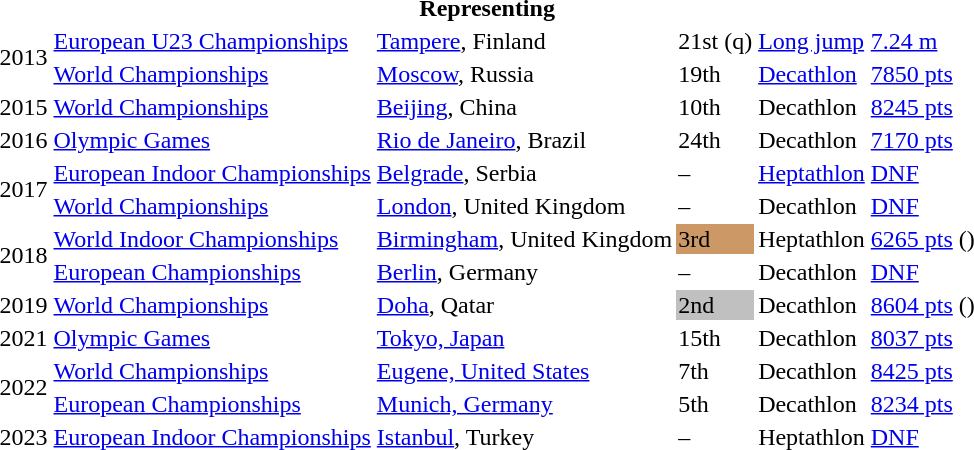<table>
<tr>
<th colspan="6">Representing </th>
</tr>
<tr>
<td rowspan=2>2013</td>
<td><a href='#'>European U23 Championships</a></td>
<td><a href='#'>Tampere</a>, Finland</td>
<td>21st (q)</td>
<td><a href='#'>Long jump</a></td>
<td><a href='#'>7.24 m</a></td>
</tr>
<tr>
<td><a href='#'>World Championships</a></td>
<td><a href='#'>Moscow</a>, Russia</td>
<td>19th</td>
<td><a href='#'>Decathlon</a></td>
<td><a href='#'>7850 pts</a></td>
</tr>
<tr>
<td>2015</td>
<td><a href='#'>World Championships</a></td>
<td><a href='#'>Beijing</a>, China</td>
<td>10th</td>
<td>Decathlon</td>
<td><a href='#'>8245 pts</a></td>
</tr>
<tr>
<td>2016</td>
<td><a href='#'>Olympic Games</a></td>
<td><a href='#'>Rio de Janeiro</a>, Brazil</td>
<td>24th</td>
<td>Decathlon</td>
<td><a href='#'>7170 pts</a></td>
</tr>
<tr>
<td rowspan=2>2017</td>
<td><a href='#'>European Indoor Championships</a></td>
<td><a href='#'>Belgrade</a>, Serbia</td>
<td>–</td>
<td><a href='#'>Heptathlon</a></td>
<td><a href='#'>DNF</a></td>
</tr>
<tr>
<td><a href='#'>World Championships</a></td>
<td><a href='#'>London</a>, United Kingdom</td>
<td>–</td>
<td>Decathlon</td>
<td><a href='#'>DNF</a></td>
</tr>
<tr>
<td rowspan=2>2018</td>
<td><a href='#'>World Indoor Championships</a></td>
<td><a href='#'>Birmingham</a>, United Kingdom</td>
<td bgcolor="cc9966">3rd</td>
<td>Heptathlon</td>
<td><a href='#'>6265 pts</a> ()</td>
</tr>
<tr>
<td><a href='#'>European Championships</a></td>
<td><a href='#'>Berlin</a>, Germany</td>
<td>–</td>
<td>Decathlon</td>
<td><a href='#'>DNF</a></td>
</tr>
<tr>
<td>2019</td>
<td><a href='#'>World Championships</a></td>
<td><a href='#'>Doha</a>, Qatar</td>
<td bgcolor=silver>2nd</td>
<td>Decathlon</td>
<td><a href='#'>8604 pts</a> ()</td>
</tr>
<tr>
<td>2021</td>
<td><a href='#'>Olympic Games</a></td>
<td><a href='#'>Tokyo, Japan</a></td>
<td>15th</td>
<td>Decathlon</td>
<td><a href='#'>8037 pts</a></td>
</tr>
<tr>
<td rowspan=2>2022</td>
<td><a href='#'>World Championships</a></td>
<td><a href='#'>Eugene, United States</a></td>
<td>7th</td>
<td>Decathlon</td>
<td><a href='#'>8425 pts</a></td>
</tr>
<tr>
<td><a href='#'>European Championships</a></td>
<td><a href='#'>Munich, Germany</a></td>
<td>5th</td>
<td>Decathlon</td>
<td><a href='#'>8234 pts</a></td>
</tr>
<tr>
<td>2023</td>
<td><a href='#'>European Indoor Championships</a></td>
<td><a href='#'>Istanbul</a>, Turkey</td>
<td>–</td>
<td>Heptathlon</td>
<td><a href='#'>DNF</a></td>
</tr>
</table>
